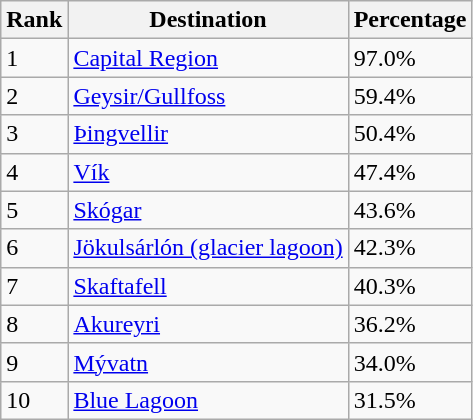<table class="wikitable">
<tr>
<th>Rank</th>
<th>Destination</th>
<th>Percentage</th>
</tr>
<tr>
<td>1</td>
<td><a href='#'>Capital Region</a></td>
<td>97.0%</td>
</tr>
<tr>
<td>2</td>
<td><a href='#'>Geysir/Gullfoss</a></td>
<td>59.4%</td>
</tr>
<tr>
<td>3</td>
<td><a href='#'>Þingvellir</a></td>
<td>50.4%</td>
</tr>
<tr>
<td>4</td>
<td><a href='#'>Vík</a></td>
<td>47.4%</td>
</tr>
<tr>
<td>5</td>
<td><a href='#'>Skógar</a></td>
<td>43.6%</td>
</tr>
<tr>
<td>6</td>
<td><a href='#'>Jökulsárlón (glacier lagoon)</a></td>
<td>42.3%</td>
</tr>
<tr>
<td>7</td>
<td><a href='#'>Skaftafell</a></td>
<td>40.3%</td>
</tr>
<tr>
<td>8</td>
<td><a href='#'>Akureyri</a></td>
<td>36.2%</td>
</tr>
<tr>
<td>9</td>
<td><a href='#'>Mývatn</a></td>
<td>34.0%</td>
</tr>
<tr>
<td>10</td>
<td><a href='#'>Blue Lagoon</a></td>
<td>31.5%</td>
</tr>
</table>
